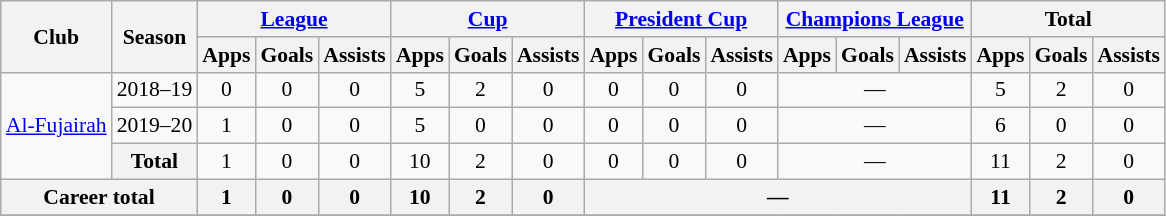<table class="wikitable" style="font-size:90%; text-align: center;">
<tr>
<th rowspan="2">Club</th>
<th rowspan="2">Season</th>
<th colspan="3"><a href='#'>League</a></th>
<th colspan="3"><a href='#'>Cup</a></th>
<th colspan="3"><a href='#'>President Cup</a></th>
<th colspan="3"><a href='#'>Champions League</a></th>
<th colspan="3">Total</th>
</tr>
<tr>
<th>Apps</th>
<th>Goals</th>
<th>Assists</th>
<th>Apps</th>
<th>Goals</th>
<th>Assists</th>
<th>Apps</th>
<th>Goals</th>
<th>Assists</th>
<th>Apps</th>
<th>Goals</th>
<th>Assists</th>
<th>Apps</th>
<th>Goals</th>
<th>Assists</th>
</tr>
<tr>
<td rowspan="3" style="text-align:center;"><a href='#'>Al-Fujairah</a></td>
<td !colspan="2">2018–19</td>
<td>0</td>
<td>0</td>
<td>0</td>
<td>5</td>
<td>2</td>
<td>0</td>
<td>0</td>
<td>0</td>
<td>0</td>
<td colspan="3">—</td>
<td>5</td>
<td>2</td>
<td>0</td>
</tr>
<tr>
<td !colspan="2">2019–20</td>
<td>1</td>
<td>0</td>
<td>0</td>
<td>5</td>
<td>0</td>
<td>0</td>
<td>0</td>
<td>0</td>
<td>0</td>
<td colspan="3">—</td>
<td>6</td>
<td>0</td>
<td>0</td>
</tr>
<tr>
<th colspan=1>Total</th>
<td>1</td>
<td>0</td>
<td>0</td>
<td>10</td>
<td>2</td>
<td>0</td>
<td>0</td>
<td>0</td>
<td>0</td>
<td colspan="3">—</td>
<td>11</td>
<td>2</td>
<td>0</td>
</tr>
<tr>
<th colspan=2>Career total</th>
<th>1</th>
<th>0</th>
<th>0</th>
<th>10</th>
<th>2</th>
<th>0</th>
<th colspan="6">—</th>
<th>11</th>
<th>2</th>
<th>0</th>
</tr>
<tr>
</tr>
</table>
